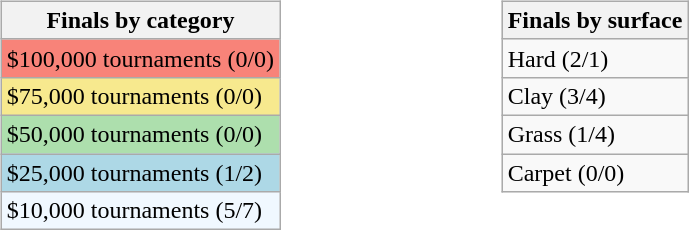<table width=53%>
<tr>
<td valign=top width=33% align=left><br><table class="wikitable">
<tr>
<th>Finals by category</th>
</tr>
<tr bgcolor=#F88379>
<td>$100,000 tournaments (0/0)</td>
</tr>
<tr bgcolor=#F7E98E>
<td>$75,000 tournaments (0/0)</td>
</tr>
<tr bgcolor=#ADDFAD>
<td>$50,000 tournaments (0/0)</td>
</tr>
<tr bgcolor=lightblue>
<td>$25,000 tournaments (1/2)</td>
</tr>
<tr bgcolor=#f0f8ff>
<td>$10,000 tournaments (5/7)</td>
</tr>
</table>
</td>
<td valign=top width=33% align=left><br><table class="wikitable">
<tr>
<th>Finals by surface</th>
</tr>
<tr>
<td>Hard (2/1)</td>
</tr>
<tr>
<td>Clay (3/4)</td>
</tr>
<tr>
<td>Grass (1/4)</td>
</tr>
<tr>
<td>Carpet (0/0)</td>
</tr>
</table>
</td>
</tr>
</table>
